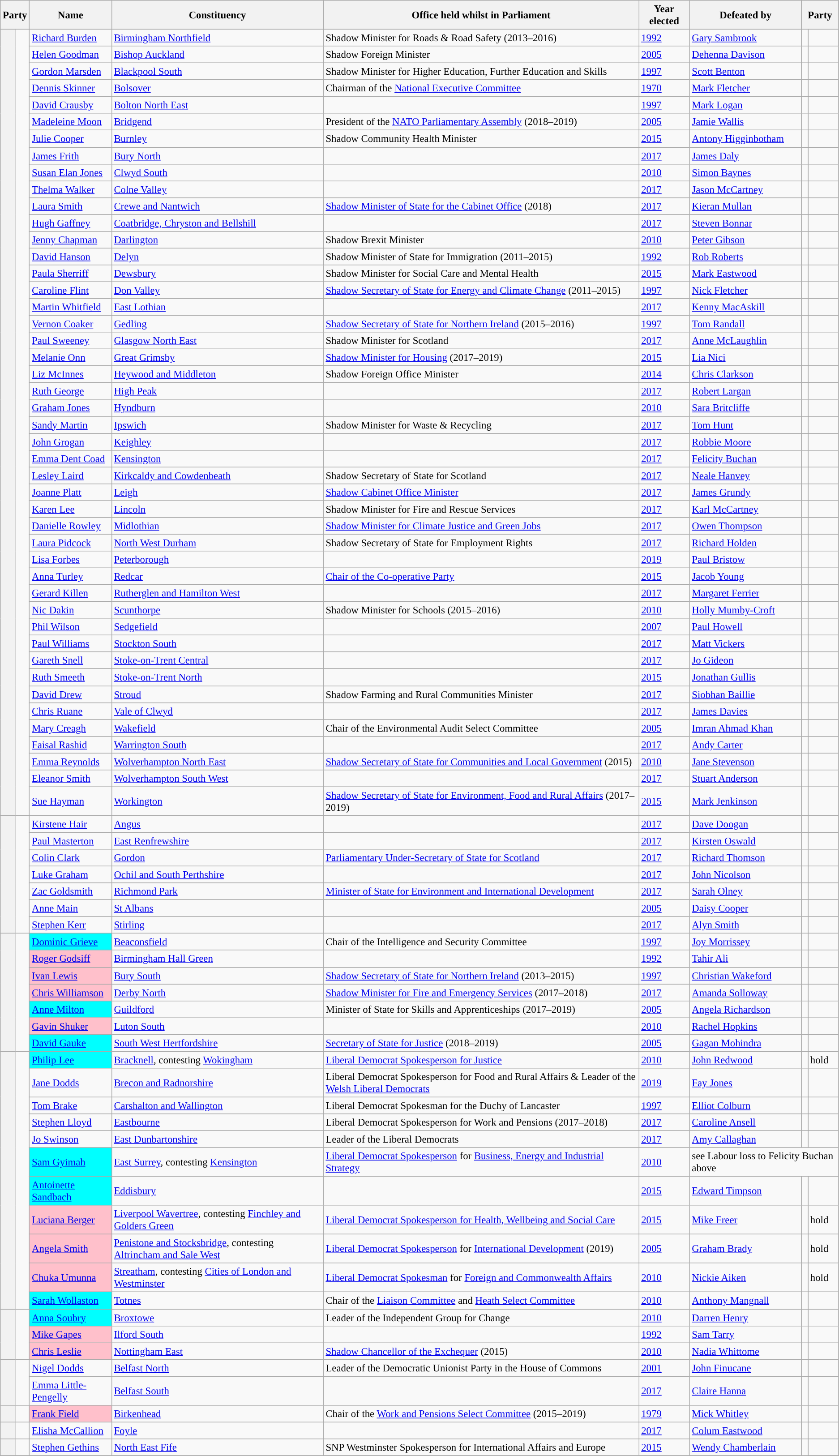<table class="wikitable sortable" style="font-size: 95%;">
<tr>
<th colspan=2>Party</th>
<th>Name</th>
<th>Constituency</th>
<th>Office held whilst in Parliament</th>
<th>Year elected</th>
<th>Defeated by</th>
<th colspan=2>Party</th>
</tr>
<tr>
<th rowspan="46" style="background-color: "></th>
<td rowspan="46"></td>
<td data-sort-value="Burden, Richard"><a href='#'>Richard Burden</a></td>
<td><a href='#'>Birmingham Northfield</a></td>
<td>Shadow Minister for Roads & Road Safety (2013–2016)</td>
<td><a href='#'>1992</a></td>
<td data-sort-value="Sambrook, Gary"><a href='#'>Gary Sambrook</a></td>
<td style="background-color: "></td>
<td></td>
</tr>
<tr>
<td data-sort-value="Goodman, Helen"><a href='#'>Helen Goodman</a></td>
<td><a href='#'>Bishop Auckland</a></td>
<td>Shadow Foreign Minister</td>
<td><a href='#'>2005</a></td>
<td data-sort-value="Davison, Dehenna"><a href='#'>Dehenna Davison</a></td>
<td style="background-color: "></td>
<td></td>
</tr>
<tr>
<td data-sort-value="Marsden, Gordon"><a href='#'>Gordon Marsden</a></td>
<td><a href='#'>Blackpool South</a></td>
<td>Shadow Minister for Higher Education, Further Education and Skills</td>
<td><a href='#'>1997</a></td>
<td data-sort-value="Benton, Scott"><a href='#'>Scott Benton</a></td>
<td style="background-color: "></td>
<td></td>
</tr>
<tr>
<td data-sort-value="Skinner, Dennis"><a href='#'>Dennis Skinner</a></td>
<td><a href='#'>Bolsover</a></td>
<td>Chairman of the <a href='#'>National Executive Committee</a></td>
<td><a href='#'>1970</a></td>
<td data-sort-value="Fletcher, Mark"><a href='#'>Mark Fletcher</a></td>
<td style="background-color: "></td>
<td></td>
</tr>
<tr>
<td data-sort-value="Crausby, David"><a href='#'>David Crausby</a></td>
<td><a href='#'>Bolton North East</a></td>
<td></td>
<td><a href='#'>1997</a></td>
<td data-sort-value="Logan, Mark"><a href='#'>Mark Logan</a></td>
<td style="background-color: "></td>
<td></td>
</tr>
<tr>
<td data-sort-value="Moon, Madeleine"><a href='#'>Madeleine Moon</a></td>
<td><a href='#'>Bridgend</a></td>
<td>President of the <a href='#'>NATO Parliamentary Assembly</a> (2018–2019)</td>
<td><a href='#'>2005</a></td>
<td data-sort-value="Wallis, Jamie"><a href='#'>Jamie Wallis</a></td>
<td style="background-color: "></td>
<td></td>
</tr>
<tr>
<td data-sort-value="Cooper, Julie"><a href='#'>Julie Cooper</a></td>
<td><a href='#'>Burnley</a></td>
<td>Shadow Community Health Minister</td>
<td><a href='#'>2015</a></td>
<td data-sort-value="Higginbotham, Antony"><a href='#'>Antony Higginbotham</a></td>
<td style="background-color: "></td>
<td></td>
</tr>
<tr>
<td data-sort-value="Frith, James"><a href='#'>James Frith</a></td>
<td><a href='#'>Bury North</a></td>
<td></td>
<td><a href='#'>2017</a></td>
<td data-sort-value="Daly, James"><a href='#'>James Daly</a></td>
<td style="background-color: "></td>
<td></td>
</tr>
<tr>
<td data-sort-value="Jones, Susan Elan"><a href='#'>Susan Elan Jones</a></td>
<td><a href='#'>Clwyd South</a></td>
<td></td>
<td><a href='#'>2010</a></td>
<td data-sort-value="Baynes, Simon"><a href='#'>Simon Baynes</a></td>
<td style="background-color: "></td>
<td></td>
</tr>
<tr>
<td data-sort-value="Walker, Thelma"><a href='#'>Thelma Walker</a></td>
<td><a href='#'>Colne Valley</a></td>
<td></td>
<td><a href='#'>2017</a></td>
<td data-sort-value="McCartney Jason"><a href='#'>Jason McCartney</a></td>
<td style="background-color: "></td>
<td></td>
</tr>
<tr>
<td data-sort-value="Smith, Laura"><a href='#'>Laura Smith</a></td>
<td><a href='#'>Crewe and Nantwich</a></td>
<td><a href='#'>Shadow Minister of State for the Cabinet Office</a> (2018)</td>
<td><a href='#'>2017</a></td>
<td data-sort-value="Mullan, Kieran"><a href='#'>Kieran Mullan</a></td>
<td style="background-color: "></td>
<td></td>
</tr>
<tr>
<td data-sort-value="Gaffney, Hugh"><a href='#'>Hugh Gaffney</a></td>
<td><a href='#'>Coatbridge, Chryston and Bellshill</a></td>
<td></td>
<td><a href='#'>2017</a></td>
<td data-sort-value="Bonnar, Steven"><a href='#'>Steven Bonnar</a></td>
<td style="background-color: "></td>
<td></td>
</tr>
<tr>
<td data-sort-value="Chapman, Jenny"><a href='#'>Jenny Chapman</a></td>
<td><a href='#'>Darlington</a></td>
<td>Shadow Brexit Minister</td>
<td><a href='#'>2010</a></td>
<td data-sort-value="Gibson, Peter"><a href='#'>Peter Gibson</a></td>
<td style="background-color: "></td>
<td></td>
</tr>
<tr>
<td data-sort-value="Hanson, David"><a href='#'>David Hanson</a></td>
<td><a href='#'>Delyn</a></td>
<td>Shadow Minister of State for Immigration (2011–2015)</td>
<td><a href='#'>1992</a></td>
<td data-sort-value="Roberts, Rob"><a href='#'>Rob Roberts</a></td>
<td style="background-color: "></td>
<td></td>
</tr>
<tr>
<td data-sort-value="Sherriff, Paula"><a href='#'>Paula Sherriff</a></td>
<td><a href='#'>Dewsbury</a></td>
<td>Shadow Minister for Social Care and Mental Health</td>
<td><a href='#'>2015</a></td>
<td data-sort-value="Eastwood, Mark"><a href='#'>Mark Eastwood</a></td>
<td style="background-color: "></td>
<td></td>
</tr>
<tr>
<td data-sort-value="Flint, Caroline"><a href='#'>Caroline Flint</a></td>
<td><a href='#'>Don Valley</a></td>
<td><a href='#'>Shadow Secretary of State for Energy and Climate Change</a> (2011–2015)</td>
<td><a href='#'>1997</a></td>
<td data-sort-value="Fletcher, Nick"><a href='#'>Nick Fletcher</a></td>
<td style="background-color: "></td>
<td></td>
</tr>
<tr>
<td data-sort-value="Whitfield, Martin"><a href='#'>Martin Whitfield</a></td>
<td><a href='#'>East Lothian</a></td>
<td></td>
<td><a href='#'>2017</a></td>
<td data-sort-value="MacAskill, Kenny"><a href='#'>Kenny MacAskill</a></td>
<td style="background-color: "></td>
<td></td>
</tr>
<tr>
<td data-sort-value="Coaker, Vernon"><a href='#'>Vernon Coaker</a></td>
<td><a href='#'>Gedling</a></td>
<td><a href='#'>Shadow Secretary of State for Northern Ireland</a> (2015–2016)</td>
<td><a href='#'>1997</a></td>
<td data-sort-value="Randall, Tom"><a href='#'>Tom Randall</a></td>
<td style="background-color: "></td>
<td></td>
</tr>
<tr>
<td data-sort-value="Sweeney, Paul"><a href='#'>Paul Sweeney</a></td>
<td><a href='#'>Glasgow North East</a></td>
<td>Shadow Minister for Scotland</td>
<td><a href='#'>2017</a></td>
<td data-sort-value="McLaughlin, Anne"><a href='#'>Anne McLaughlin</a></td>
<td style="background-color: "></td>
<td></td>
</tr>
<tr>
<td data-sort-value="Onn, Melanie"><a href='#'>Melanie Onn</a></td>
<td><a href='#'>Great Grimsby</a></td>
<td><a href='#'>Shadow Minister for Housing</a> (2017–2019)</td>
<td><a href='#'>2015</a></td>
<td data-sort-value="Nici, Lia"><a href='#'>Lia Nici</a></td>
<td style="background-color: "></td>
<td></td>
</tr>
<tr>
<td data-sort-value="McInnes, Liz"><a href='#'>Liz McInnes</a></td>
<td><a href='#'>Heywood and Middleton</a></td>
<td>Shadow Foreign Office Minister</td>
<td><a href='#'>2014</a></td>
<td data-sort-value="Clarkson, Chris"><a href='#'>Chris Clarkson</a></td>
<td style="background-color: "></td>
<td></td>
</tr>
<tr>
<td data-sort-value="George, Ruth"><a href='#'>Ruth George</a></td>
<td><a href='#'>High Peak</a></td>
<td></td>
<td><a href='#'>2017</a></td>
<td data-sort-value="Largan, Robert"><a href='#'>Robert Largan</a></td>
<td style="background-color: "></td>
<td></td>
</tr>
<tr>
<td data-sort-value="Jones, Graham"><a href='#'>Graham Jones</a></td>
<td><a href='#'>Hyndburn</a></td>
<td></td>
<td><a href='#'>2010</a></td>
<td data-sort-value="Britcliffe, Sara"><a href='#'>Sara Britcliffe</a></td>
<td style="background-color: "></td>
<td></td>
</tr>
<tr>
<td data-sort-value="Martin, Sandy"><a href='#'>Sandy Martin</a></td>
<td><a href='#'>Ipswich</a></td>
<td>Shadow Minister for Waste & Recycling</td>
<td><a href='#'>2017</a></td>
<td data-sort-value="Hunt, Tom"><a href='#'>Tom Hunt</a></td>
<td style="background-color: "></td>
<td></td>
</tr>
<tr>
<td data-sort-value="Grogan, John"><a href='#'>John Grogan</a></td>
<td><a href='#'>Keighley</a></td>
<td></td>
<td><a href='#'>2017</a></td>
<td data-sort-value="Moore, Robbie"><a href='#'>Robbie Moore</a></td>
<td style="background-color: "></td>
<td></td>
</tr>
<tr>
<td data-sort-value="Dent Coad, Emma"><a href='#'>Emma Dent Coad</a></td>
<td><a href='#'>Kensington</a></td>
<td></td>
<td><a href='#'>2017</a></td>
<td data-sort-value="Buchan, Felicity"><a href='#'>Felicity Buchan</a></td>
<td style="background-color: "></td>
<td></td>
</tr>
<tr>
<td data-sort-value="Laird, Lesley"><a href='#'>Lesley Laird</a></td>
<td><a href='#'>Kirkcaldy and Cowdenbeath</a></td>
<td>Shadow Secretary of State for Scotland</td>
<td><a href='#'>2017</a></td>
<td data-sort-value="Hanvey, Neale"><a href='#'>Neale Hanvey</a></td>
<td style="background-color: "></td>
<td></td>
</tr>
<tr>
<td data-sort-value="Platt, Joanne"><a href='#'>Joanne Platt</a></td>
<td><a href='#'>Leigh</a></td>
<td><a href='#'>Shadow Cabinet Office Minister</a></td>
<td><a href='#'>2017</a></td>
<td data-sort-value="Grundy, James"><a href='#'>James Grundy</a></td>
<td style="background-color: "></td>
<td></td>
</tr>
<tr>
<td data-sort-value="Lee, Karen"><a href='#'>Karen Lee</a></td>
<td><a href='#'>Lincoln</a></td>
<td>Shadow Minister for Fire and Rescue Services</td>
<td><a href='#'>2017</a></td>
<td data-sort-value="McCartney Karl"><a href='#'>Karl McCartney</a></td>
<td style="background-color: "></td>
<td></td>
</tr>
<tr>
<td data-sort-value="Rowley, Danielle"><a href='#'>Danielle Rowley</a></td>
<td><a href='#'>Midlothian</a></td>
<td><a href='#'>Shadow Minister for Climate Justice and Green Jobs</a></td>
<td><a href='#'>2017</a></td>
<td data-sort-value="Thompson, Owen"><a href='#'>Owen Thompson</a></td>
<td style="background-color: "></td>
<td></td>
</tr>
<tr>
<td data-sort-value="Pidcock, Laura"><a href='#'>Laura Pidcock</a></td>
<td><a href='#'>North West Durham</a></td>
<td>Shadow Secretary of State for Employment Rights</td>
<td><a href='#'>2017</a></td>
<td data-sort-value="Holden, Richard"><a href='#'>Richard Holden</a></td>
<td style="background-color: "></td>
<td></td>
</tr>
<tr>
<td data-sort-value="Forbes, Lisa"><a href='#'>Lisa Forbes</a></td>
<td><a href='#'>Peterborough</a></td>
<td></td>
<td><a href='#'>2019</a></td>
<td data-sort-value="Bristow, Paul"><a href='#'>Paul Bristow</a></td>
<td style="background-color: "></td>
<td></td>
</tr>
<tr>
<td data-sort-value="Turley, Anna"><a href='#'>Anna Turley</a></td>
<td><a href='#'>Redcar</a></td>
<td><a href='#'>Chair of the Co-operative Party</a></td>
<td><a href='#'>2015</a></td>
<td data-sort-value="Young, Jacob"><a href='#'>Jacob Young</a></td>
<td style="background-color: "></td>
<td></td>
</tr>
<tr>
<td data-sort-value="Killen, Gerard"><a href='#'>Gerard Killen</a></td>
<td><a href='#'>Rutherglen and Hamilton West</a></td>
<td></td>
<td><a href='#'>2017</a></td>
<td data-sort-value="Ferrier, Margaret"><a href='#'>Margaret Ferrier</a></td>
<td style="background-color: "></td>
<td></td>
</tr>
<tr>
<td data-sort-value="Dakin, Nic"><a href='#'>Nic Dakin</a></td>
<td><a href='#'>Scunthorpe</a></td>
<td>Shadow Minister for Schools (2015–2016)</td>
<td><a href='#'>2010</a></td>
<td data-sort-value="Mumby-Croft, Holly"><a href='#'>Holly Mumby-Croft</a></td>
<td style="background-color: "></td>
<td></td>
</tr>
<tr>
<td data-sort-value="Wilson Phil"><a href='#'>Phil Wilson</a></td>
<td><a href='#'>Sedgefield</a></td>
<td></td>
<td><a href='#'>2007</a></td>
<td data-sort-value="Howell, Paul"><a href='#'>Paul Howell</a></td>
<td style="background-color: "></td>
<td></td>
</tr>
<tr>
<td data-sort-value="Williams, Paul"><a href='#'>Paul Williams</a></td>
<td><a href='#'>Stockton South</a></td>
<td></td>
<td><a href='#'>2017</a></td>
<td data-sort-value="Vickers, Matt"><a href='#'>Matt Vickers</a></td>
<td style="background-color: "></td>
<td></td>
</tr>
<tr>
<td data-sort-value="Snell, Gareth"><a href='#'>Gareth Snell</a></td>
<td><a href='#'>Stoke-on-Trent Central</a></td>
<td></td>
<td><a href='#'>2017</a></td>
<td data-sort-value="Gideon, Jo"><a href='#'>Jo Gideon</a></td>
<td style="background-color: "></td>
<td></td>
</tr>
<tr>
<td data-sort-value="Smeeth, Ruth"><a href='#'>Ruth Smeeth</a></td>
<td><a href='#'>Stoke-on-Trent North</a></td>
<td></td>
<td><a href='#'>2015</a></td>
<td data-sort-value="Gullis, Jonathan"><a href='#'>Jonathan Gullis</a></td>
<td style="background-color: "></td>
<td></td>
</tr>
<tr>
<td data-sort-value="Drew, David"><a href='#'>David Drew</a></td>
<td><a href='#'>Stroud</a></td>
<td>Shadow Farming and Rural Communities Minister</td>
<td><a href='#'>2017</a></td>
<td data-sort-value="Baillie, Siobhan"><a href='#'>Siobhan Baillie</a></td>
<td style="background-color: "></td>
<td></td>
</tr>
<tr>
<td data-sort-value="Ruane, Chris"><a href='#'>Chris Ruane</a></td>
<td><a href='#'>Vale of Clwyd</a></td>
<td></td>
<td><a href='#'>2017</a></td>
<td data-sort-value="Davies, James"><a href='#'>James Davies</a></td>
<td style="background-color: "></td>
<td></td>
</tr>
<tr>
<td data-sort-value="Creagh Mary"><a href='#'>Mary Creagh</a></td>
<td><a href='#'>Wakefield</a></td>
<td>Chair of the Environmental Audit Select Committee</td>
<td><a href='#'>2005</a></td>
<td data-sort-value="Ahmad Khan, Imran"><a href='#'>Imran Ahmad Khan</a></td>
<td style="background-color: "></td>
<td></td>
</tr>
<tr>
<td data-sort-value="Rashid Faisal"><a href='#'>Faisal Rashid</a></td>
<td><a href='#'>Warrington South</a></td>
<td></td>
<td><a href='#'>2017</a></td>
<td data-sort-value="Carter, Andy"><a href='#'>Andy Carter</a></td>
<td style="background-color: "></td>
<td></td>
</tr>
<tr>
<td data-sort-value="Reynolds, Emma"><a href='#'>Emma Reynolds</a></td>
<td><a href='#'>Wolverhampton North East</a></td>
<td><a href='#'>Shadow Secretary of State for Communities and Local Government</a> (2015)</td>
<td><a href='#'>2010</a></td>
<td data-sort-value="Stevenson, Jane"><a href='#'>Jane Stevenson</a></td>
<td style="background-color: "></td>
<td></td>
</tr>
<tr>
<td data-sort-value="Smith, Eleanor"><a href='#'>Eleanor Smith</a></td>
<td><a href='#'>Wolverhampton South West</a></td>
<td></td>
<td><a href='#'>2017</a></td>
<td data-sort-value="Anderson, Stuart"><a href='#'>Stuart Anderson</a></td>
<td style="background-color: "></td>
<td></td>
</tr>
<tr>
<td data-sort-value="Hayman, Sue"><a href='#'>Sue Hayman</a></td>
<td><a href='#'>Workington</a></td>
<td><a href='#'>Shadow Secretary of State for Environment, Food and Rural Affairs</a> (2017–2019)</td>
<td><a href='#'>2015</a></td>
<td data-sort-value="Jenkinson, Mark"><a href='#'>Mark Jenkinson</a></td>
<td style="background-color: "></td>
<td></td>
</tr>
<tr>
<th rowspan="7" style="background-color: "></th>
<td rowspan="7"></td>
<td data-sort-value="Hair, Kirstene"><a href='#'>Kirstene Hair</a></td>
<td><a href='#'>Angus</a></td>
<td></td>
<td><a href='#'>2017</a></td>
<td data-sort-value="Doogan, Dave"><a href='#'>Dave Doogan</a></td>
<td style="background-color: "></td>
<td></td>
</tr>
<tr>
<td data-sort-value="Masterton, Paul"><a href='#'>Paul Masterton</a></td>
<td><a href='#'>East Renfrewshire</a></td>
<td></td>
<td><a href='#'>2017</a></td>
<td data-sort-value="Oswald, Kirsten"><a href='#'>Kirsten Oswald</a></td>
<td style="background-color: "></td>
<td></td>
</tr>
<tr>
<td data-sort-value="Clark, Colin"><a href='#'>Colin Clark</a></td>
<td><a href='#'>Gordon</a></td>
<td><a href='#'>Parliamentary Under-Secretary of State for Scotland</a></td>
<td><a href='#'>2017</a></td>
<td data-sort-value="Thomson, Richard"><a href='#'>Richard Thomson</a></td>
<td style="background-color: "></td>
<td></td>
</tr>
<tr>
<td data-sort-value="Graham, Luke"><a href='#'>Luke Graham</a></td>
<td><a href='#'>Ochil and South Perthshire</a></td>
<td></td>
<td><a href='#'>2017</a></td>
<td data-sort-value="Nicolson, John"><a href='#'>John Nicolson</a></td>
<td style="background-color: "></td>
<td></td>
</tr>
<tr>
<td data-sort-value="Goldsmith, Zac"><a href='#'>Zac Goldsmith</a></td>
<td><a href='#'>Richmond Park</a></td>
<td><a href='#'>Minister of State for Environment and International Development</a></td>
<td><a href='#'>2017</a></td>
<td data-sort-value="Olney, Sarah"><a href='#'>Sarah Olney</a></td>
<td style="background-color: "></td>
<td></td>
</tr>
<tr>
<td data-sort-value="Main, Anne"><a href='#'>Anne Main</a></td>
<td><a href='#'>St Albans</a></td>
<td></td>
<td><a href='#'>2005</a></td>
<td data-sort-value="Cooper, Daisy"><a href='#'>Daisy Cooper</a></td>
<td style="background-color: "></td>
<td></td>
</tr>
<tr>
<td data-sort-value="Kerr, Stephen"><a href='#'>Stephen Kerr</a></td>
<td><a href='#'>Stirling</a></td>
<td></td>
<td><a href='#'>2017</a></td>
<td data-sort-value="Smith, Alyn"><a href='#'>Alyn Smith</a></td>
<td style="background-color: "></td>
<td></td>
</tr>
<tr>
<th rowspan="7" style="background-color: "></th>
<td rowspan="7"></td>
<td data-sort-value="Grieve, Dominic" style="background-color: cyan"><a href='#'>Dominic Grieve</a></td>
<td><a href='#'>Beaconsfield</a></td>
<td>Chair of the Intelligence and Security Committee</td>
<td><a href='#'>1997</a></td>
<td data-sort-value="Morrissey, Joy"><a href='#'>Joy Morrissey</a></td>
<td style="background-color: "></td>
<td></td>
</tr>
<tr>
<td data-sort-value="Godsiff, Roger" style="background-color: pink"><a href='#'>Roger Godsiff</a></td>
<td><a href='#'>Birmingham Hall Green</a></td>
<td></td>
<td><a href='#'>1992</a></td>
<td data-sort-value="Ali, Tahir"><a href='#'>Tahir Ali</a></td>
<td style="background-color: "></td>
<td></td>
</tr>
<tr>
<td data-sort-value="Lewis, Ivan" style="background-color: pink"><a href='#'>Ivan Lewis</a></td>
<td><a href='#'>Bury South</a></td>
<td><a href='#'>Shadow Secretary of State for Northern Ireland</a> (2013–2015)</td>
<td><a href='#'>1997</a></td>
<td data-sort-value="Wakeford, Christian"><a href='#'>Christian Wakeford</a></td>
<td style="background-color: "></td>
<td></td>
</tr>
<tr>
<td data-sort-value="Williamson, Chris" style="background-color: pink"><a href='#'>Chris Williamson</a></td>
<td><a href='#'>Derby North</a></td>
<td><a href='#'>Shadow Minister for Fire and Emergency Services</a> (2017–2018)</td>
<td><a href='#'>2017</a></td>
<td data-sort-value="Solloway, Amanda"><a href='#'>Amanda Solloway</a></td>
<td style="background-color: "></td>
<td></td>
</tr>
<tr>
<td data-sort-value="Milton, Anne" style="background-color: cyan"><a href='#'>Anne Milton</a></td>
<td><a href='#'>Guildford</a></td>
<td>Minister of State for Skills and Apprenticeships (2017–2019)</td>
<td><a href='#'>2005</a></td>
<td data-sort-value="Richardson, Angela"><a href='#'>Angela Richardson</a></td>
<td style="background-color: "></td>
<td></td>
</tr>
<tr>
<td data-sort-value="Shuker, Gavin" style="background-color: pink"><a href='#'>Gavin Shuker</a></td>
<td><a href='#'>Luton South</a></td>
<td></td>
<td><a href='#'>2010</a></td>
<td data-sort-value="Hopkins, Rachel"><a href='#'>Rachel Hopkins</a></td>
<td style="background-color: "></td>
<td></td>
</tr>
<tr>
<td data-sort-value="Gauke, David" style="background-color: cyan"><a href='#'>David Gauke</a></td>
<td><a href='#'>South West Hertfordshire</a></td>
<td><a href='#'>Secretary of State for Justice</a> (2018–2019)</td>
<td><a href='#'>2005</a></td>
<td data-sort-value="Mohindra, Gagan"><a href='#'>Gagan Mohindra</a></td>
<td style="background-color: "></td>
<td></td>
</tr>
<tr>
<th rowspan="11" style="background-color: "></th>
<td rowspan="11"></td>
<td data-sort-value="Lee, Philip" style="background-color: cyan"><a href='#'>Philip Lee</a></td>
<td><a href='#'>Bracknell</a>, contesting <a href='#'>Wokingham</a></td>
<td><a href='#'>Liberal Democrat Spokesperson for Justice</a></td>
<td><a href='#'>2010</a></td>
<td data-sort-value="Redwood, John"><a href='#'>John Redwood</a></td>
<td style="background-color: "></td>
<td> hold</td>
</tr>
<tr>
<td data-sort-value="Dodds, Jane"><a href='#'>Jane Dodds</a></td>
<td><a href='#'>Brecon and Radnorshire</a></td>
<td>Liberal Democrat Spokesperson for Food and Rural Affairs & Leader of the <a href='#'>Welsh Liberal Democrats</a></td>
<td><a href='#'>2019</a></td>
<td data-sort-value="Jones, Fay"><a href='#'>Fay Jones</a></td>
<td style="background-color: "></td>
<td></td>
</tr>
<tr>
<td data-sort-value="Brake, Tom"><a href='#'>Tom Brake</a></td>
<td><a href='#'>Carshalton and Wallington</a></td>
<td>Liberal Democrat Spokesman for the Duchy of Lancaster</td>
<td><a href='#'>1997</a></td>
<td data-sort-value="Colburn, Elliot"><a href='#'>Elliot Colburn</a></td>
<td style="background-color: "></td>
<td></td>
</tr>
<tr>
<td data-sort-value="Lloyd, Stephen"><a href='#'>Stephen Lloyd</a></td>
<td><a href='#'>Eastbourne</a></td>
<td>Liberal Democrat Spokesperson for Work and Pensions (2017–2018)</td>
<td><a href='#'>2017</a></td>
<td data-sort-value="Ansell, Caroline"><a href='#'>Caroline Ansell</a></td>
<td style="background-color: "></td>
<td></td>
</tr>
<tr>
<td data-sort-value="Swinson, Jo"><a href='#'>Jo Swinson</a></td>
<td><a href='#'>East Dunbartonshire</a></td>
<td>Leader of the Liberal Democrats</td>
<td><a href='#'>2017</a></td>
<td data-sort-value="Callaghan, Amy"><a href='#'>Amy Callaghan</a></td>
<td style="background-color: "></td>
<td></td>
</tr>
<tr>
<td data-sort-value="Gyimah, Sam" style="background-color: cyan"><a href='#'>Sam Gyimah</a></td>
<td><a href='#'>East Surrey</a>, contesting <a href='#'>Kensington</a></td>
<td><a href='#'>Liberal Democrat Spokesperson</a> for <a href='#'>Business, Energy and Industrial Strategy</a></td>
<td><a href='#'>2010</a></td>
<td colspan=3>see Labour loss to Felicity Buchan above</td>
</tr>
<tr>
<td data-sort-value="Sandbach, Antoinette" style="background-color: cyan"><a href='#'>Antoinette Sandbach</a></td>
<td><a href='#'>Eddisbury</a></td>
<td></td>
<td><a href='#'>2015</a></td>
<td data-sort-value="Timpson, Edward"><a href='#'>Edward Timpson</a></td>
<td style="background-color: "></td>
<td></td>
</tr>
<tr>
<td data-sort-value="Berger, Luciana" style="background-color: pink"><a href='#'>Luciana Berger</a></td>
<td><a href='#'>Liverpool Wavertree</a>, contesting <a href='#'>Finchley and Golders Green</a></td>
<td><a href='#'>Liberal Democrat Spokesperson for Health, Wellbeing and Social Care</a></td>
<td><a href='#'>2015</a></td>
<td data-sort-value="Freer, Mike"><a href='#'>Mike Freer</a></td>
<td style="background-color: "></td>
<td> hold</td>
</tr>
<tr>
<td data-sort-value="Smith, Angela" style="background-color: pink"><a href='#'>Angela Smith</a></td>
<td><a href='#'>Penistone and Stocksbridge</a>, contesting <a href='#'>Altrincham and Sale West</a></td>
<td><a href='#'>Liberal Democrat Spokesperson</a> for <a href='#'>International Development</a> (2019)</td>
<td><a href='#'>2005</a></td>
<td data-sort-value="Brady, Graham"><a href='#'>Graham Brady</a></td>
<td style="background-color: "></td>
<td> hold</td>
</tr>
<tr>
<td data-sort-value="Umunna, Chuka" style="background-color: pink"><a href='#'>Chuka Umunna</a></td>
<td><a href='#'>Streatham</a>, contesting <a href='#'>Cities of London and Westminster</a></td>
<td><a href='#'>Liberal Democrat Spokesman</a> for <a href='#'>Foreign and Commonwealth Affairs</a></td>
<td><a href='#'>2010</a></td>
<td data-sort-value="Aiken, Nickie"><a href='#'>Nickie Aiken</a></td>
<td style="background-color: "></td>
<td> hold</td>
</tr>
<tr>
<td data-sort-value="Wollaston, Sarah" style="background-color: cyan"><a href='#'>Sarah Wollaston</a></td>
<td><a href='#'>Totnes</a></td>
<td>Chair of the <a href='#'>Liaison Committee</a> and <a href='#'>Heath Select Committee</a></td>
<td><a href='#'>2010</a></td>
<td data-sort-value="Mangnall, Anthony"><a href='#'>Anthony Mangnall</a></td>
<td style="background-color: "></td>
<td></td>
</tr>
<tr>
<th rowspan="3" style="background-color: "></th>
<td rowspan="3"></td>
<td data-sort-value="Soubry, Anna" style="background-color: cyan"><a href='#'>Anna Soubry</a></td>
<td><a href='#'>Broxtowe</a></td>
<td>Leader of the Independent Group for Change</td>
<td><a href='#'>2010</a></td>
<td data-sort-value="Henry, Darren"><a href='#'>Darren Henry</a></td>
<td style="background-color: "></td>
<td></td>
</tr>
<tr>
<td data-sort-value="Gapes, Mike" style="background-color: pink"><a href='#'>Mike Gapes</a></td>
<td><a href='#'>Ilford South</a></td>
<td></td>
<td><a href='#'>1992</a></td>
<td data-sort-value="Tarry, Sam"><a href='#'>Sam Tarry</a></td>
<td style="background-color: "></td>
<td></td>
</tr>
<tr>
<td data-sort-value="Leslie, Chris" style="background-color: pink"><a href='#'>Chris Leslie</a></td>
<td><a href='#'>Nottingham East</a></td>
<td><a href='#'>Shadow Chancellor of the Exchequer</a> (2015)</td>
<td><a href='#'>2010</a></td>
<td data-sort-value="Whittome, Nadia"><a href='#'>Nadia Whittome</a></td>
<td style="background-color: "></td>
<td></td>
</tr>
<tr>
<th rowspan="2" style="background-color: "></th>
<td rowspan="2"></td>
<td data-sort-value="Dodds, Nigel"><a href='#'>Nigel Dodds</a></td>
<td><a href='#'>Belfast North</a></td>
<td>Leader of the Democratic Unionist Party in the House of Commons</td>
<td><a href='#'>2001</a></td>
<td data-sort-value="Finucane, John"><a href='#'>John Finucane</a></td>
<td style="background-color: "></td>
<td></td>
</tr>
<tr>
<td data-sort-value="Little-Pengelly, Emma"><a href='#'>Emma Little-Pengelly</a></td>
<td><a href='#'>Belfast South</a></td>
<td></td>
<td><a href='#'>2017</a></td>
<td data-sort-value="Hanna, Claire"><a href='#'>Claire Hanna</a></td>
<td style="background-color: "></td>
<td></td>
</tr>
<tr>
<th style="background-color: "></th>
<td rowspan=""></td>
<td data-sort-value="Field, Frank" style="background-color: pink"><a href='#'>Frank Field</a></td>
<td><a href='#'>Birkenhead</a></td>
<td>Chair of the <a href='#'>Work and Pensions Select Committee</a> (2015–2019)</td>
<td><a href='#'>1979</a></td>
<td data-sort-value="Whitley, Mick"><a href='#'>Mick Whitley</a></td>
<td style="background-color: "></td>
<td></td>
</tr>
<tr>
<th style="background-color: "></th>
<td rowspan=""></td>
<td data-sort-value="McCallion, Elisha"><a href='#'>Elisha McCallion</a></td>
<td><a href='#'>Foyle</a></td>
<td></td>
<td><a href='#'>2017</a></td>
<td data-sort-value="Eastwood, Colum"><a href='#'>Colum Eastwood</a></td>
<td style="background-color: "></td>
<td></td>
</tr>
<tr>
<th style="background-color: "></th>
<td rowspan=""></td>
<td data-sort-value="Gethins, Stephen"><a href='#'>Stephen Gethins</a></td>
<td><a href='#'>North East Fife</a></td>
<td>SNP Westminster Spokesperson for International Affairs and Europe</td>
<td><a href='#'>2015</a></td>
<td data-sort-value="Chamberlain, Wendy"><a href='#'>Wendy Chamberlain</a></td>
<td style="background-color: "></td>
<td></td>
</tr>
<tr>
</tr>
</table>
